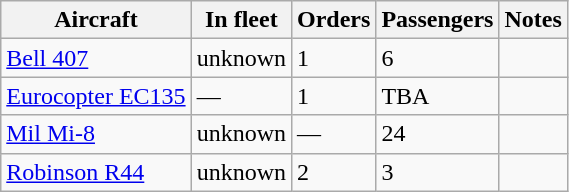<table class="wikitable">
<tr>
<th>Aircraft</th>
<th>In fleet</th>
<th>Orders</th>
<th>Passengers</th>
<th>Notes</th>
</tr>
<tr>
<td><a href='#'>Bell 407</a></td>
<td>unknown</td>
<td>1</td>
<td>6</td>
<td></td>
</tr>
<tr>
<td><a href='#'>Eurocopter EC135</a></td>
<td>—</td>
<td>1</td>
<td>TBA</td>
<td></td>
</tr>
<tr>
<td><a href='#'>Mil Mi-8</a></td>
<td>unknown</td>
<td>—</td>
<td>24</td>
<td></td>
</tr>
<tr>
<td><a href='#'>Robinson R44</a></td>
<td>unknown</td>
<td>2</td>
<td>3</td>
<td></td>
</tr>
</table>
